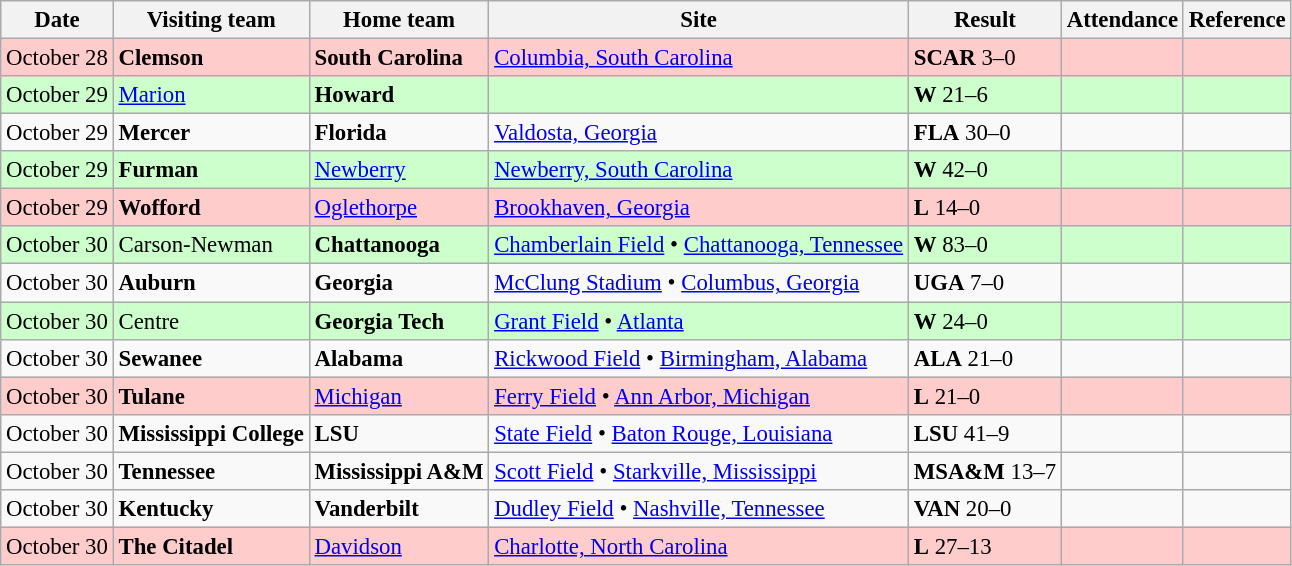<table class="wikitable" style="font-size:95%;">
<tr>
<th>Date</th>
<th>Visiting team</th>
<th>Home team</th>
<th>Site</th>
<th>Result</th>
<th>Attendance</th>
<th class="unsortable">Reference</th>
</tr>
<tr bgcolor=ffcccc>
<td>October 28</td>
<td><strong>Clemson</strong></td>
<td><strong>South Carolina</strong></td>
<td><a href='#'>Columbia, South Carolina</a></td>
<td><strong>SCAR</strong> 3–0</td>
<td></td>
<td></td>
</tr>
<tr bgcolor=ccffcc>
<td>October 29</td>
<td><a href='#'>Marion</a></td>
<td><strong>Howard</strong></td>
<td></td>
<td><strong>W</strong> 21–6</td>
<td></td>
<td></td>
</tr>
<tr bgcolor=>
<td>October 29</td>
<td><strong>Mercer</strong></td>
<td><strong>Florida</strong></td>
<td><a href='#'>Valdosta, Georgia</a></td>
<td><strong>FLA</strong> 30–0</td>
<td></td>
<td></td>
</tr>
<tr bgcolor=ccffcc>
<td>October 29</td>
<td><strong>Furman</strong></td>
<td><a href='#'>Newberry</a></td>
<td><a href='#'>Newberry, South Carolina</a></td>
<td><strong>W</strong> 42–0</td>
<td></td>
<td></td>
</tr>
<tr bgcolor=ffcccc>
<td>October 29</td>
<td><strong>Wofford</strong></td>
<td><a href='#'>Oglethorpe</a></td>
<td><a href='#'>Brookhaven, Georgia</a></td>
<td><strong>L</strong> 14–0</td>
<td></td>
<td></td>
</tr>
<tr bgcolor=ccffcc>
<td>October 30</td>
<td>Carson-Newman</td>
<td><strong>Chattanooga</strong></td>
<td><a href='#'>Chamberlain Field</a> • <a href='#'>Chattanooga, Tennessee</a></td>
<td><strong>W</strong> 83–0</td>
<td></td>
<td></td>
</tr>
<tr bgcolor=>
<td>October 30</td>
<td><strong>Auburn</strong></td>
<td><strong>Georgia</strong></td>
<td><a href='#'>McClung Stadium</a> • <a href='#'>Columbus, Georgia</a></td>
<td><strong>UGA</strong> 7–0</td>
<td></td>
<td></td>
</tr>
<tr bgcolor=ccffcc>
<td>October 30</td>
<td>Centre</td>
<td><strong>Georgia Tech</strong></td>
<td><a href='#'>Grant Field</a> • <a href='#'>Atlanta</a></td>
<td><strong>W</strong> 24–0</td>
<td></td>
<td></td>
</tr>
<tr bgcolor=>
<td>October 30</td>
<td><strong>Sewanee</strong></td>
<td><strong>Alabama</strong></td>
<td><a href='#'>Rickwood Field</a> • <a href='#'>Birmingham, Alabama</a></td>
<td><strong>ALA</strong> 21–0</td>
<td></td>
<td></td>
</tr>
<tr bgcolor=ffcccc>
<td>October 30</td>
<td><strong>Tulane</strong></td>
<td><a href='#'>Michigan</a></td>
<td><a href='#'>Ferry Field</a> • <a href='#'>Ann Arbor, Michigan</a></td>
<td><strong>L</strong> 21–0</td>
<td></td>
<td></td>
</tr>
<tr bgcolor=>
<td>October 30</td>
<td><strong>Mississippi College</strong></td>
<td><strong>LSU</strong></td>
<td><a href='#'>State Field</a> • <a href='#'>Baton Rouge, Louisiana</a></td>
<td><strong>LSU</strong> 41–9</td>
<td></td>
<td></td>
</tr>
<tr bgcolor=>
<td>October 30</td>
<td><strong>Tennessee</strong></td>
<td><strong>Mississippi A&M</strong></td>
<td><a href='#'>Scott Field</a> • <a href='#'>Starkville, Mississippi</a></td>
<td><strong>MSA&M</strong> 13–7</td>
<td></td>
<td></td>
</tr>
<tr bgcolor=>
<td>October 30</td>
<td><strong>Kentucky</strong></td>
<td><strong>Vanderbilt</strong></td>
<td><a href='#'>Dudley Field</a> • <a href='#'>Nashville, Tennessee</a></td>
<td><strong>VAN</strong> 20–0</td>
<td></td>
<td></td>
</tr>
<tr bgcolor=ffcccc>
<td>October 30</td>
<td><strong>The Citadel</strong></td>
<td><a href='#'>Davidson</a></td>
<td><a href='#'>Charlotte, North Carolina</a></td>
<td><strong>L</strong> 27–13</td>
<td></td>
<td></td>
</tr>
</table>
